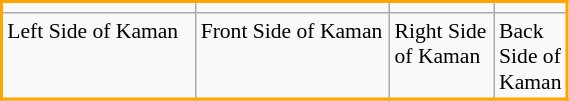<table class="wikitable" align="center" width="30%" style="font-size:90%; border:2px solid orange;">
<tr>
<td width="40%" align="center" valign="center"></td>
<td width="40%" align="center" valign="center"></td>
<td width="40%" align="center" valign="center"></td>
<td width="40%" align="center" valign="center"></td>
</tr>
<tr>
<td valign="top">Left Side of Kaman</td>
<td valign="top">Front Side of Kaman</td>
<td valign="top">Right Side of Kaman</td>
<td valign="top">Back Side of Kaman</td>
</tr>
<tr>
</tr>
</table>
